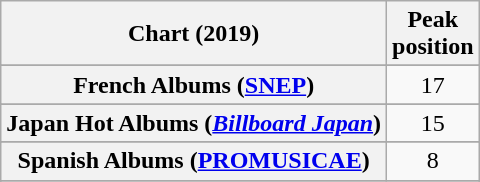<table class="wikitable sortable plainrowheaders" style="text-align:center">
<tr>
<th scope="col">Chart (2019)</th>
<th scope="col">Peak<br>position</th>
</tr>
<tr>
</tr>
<tr>
</tr>
<tr>
</tr>
<tr>
</tr>
<tr>
</tr>
<tr>
</tr>
<tr>
</tr>
<tr>
</tr>
<tr>
<th scope="row">French Albums (<a href='#'>SNEP</a>)</th>
<td>17</td>
</tr>
<tr>
</tr>
<tr>
</tr>
<tr>
</tr>
<tr>
</tr>
<tr>
<th scope="row">Japan Hot Albums (<em><a href='#'>Billboard Japan</a></em>)</th>
<td>15</td>
</tr>
<tr>
</tr>
<tr>
</tr>
<tr>
</tr>
<tr>
</tr>
<tr>
<th scope="row">Spanish Albums (<a href='#'>PROMUSICAE</a>)</th>
<td>8</td>
</tr>
<tr>
</tr>
<tr>
</tr>
<tr>
</tr>
<tr>
</tr>
<tr>
</tr>
<tr>
</tr>
</table>
